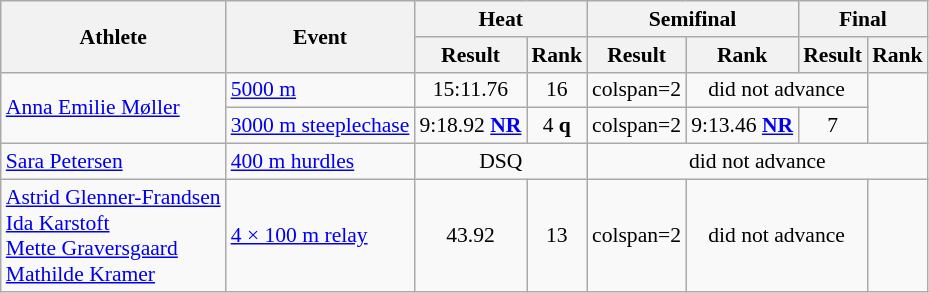<table class="wikitable"  style=font-size:90%>
<tr>
<th rowspan="2">Athlete</th>
<th rowspan="2">Event</th>
<th colspan="2">Heat</th>
<th colspan="2">Semifinal</th>
<th colspan="2">Final</th>
</tr>
<tr>
<th>Result</th>
<th>Rank</th>
<th>Result</th>
<th>Rank</th>
<th>Result</th>
<th>Rank</th>
</tr>
<tr style=text-align:center>
<td style=text-align:left rowspan=2><a href='#'>Anna Emilie Møller</a></td>
<td style=text-align:left><a href='#'>5000 m</a></td>
<td>15:11.76</td>
<td>16</td>
<td>colspan=2</td>
<td colspan=2>did not advance</td>
</tr>
<tr style=text-align:center>
<td style=text-align:left><a href='#'>3000 m steeplechase</a></td>
<td>9:18.92 <strong><a href='#'>NR</a></strong></td>
<td>4 <strong>q</strong></td>
<td>colspan=2</td>
<td>9:13.46 <strong><a href='#'>NR</a></strong></td>
<td>7</td>
</tr>
<tr style=text-align:center>
<td style=text-align:left><a href='#'>Sara Petersen</a></td>
<td style=text-align:left><a href='#'>400 m hurdles</a></td>
<td colspan=2>DSQ</td>
<td colspan=4>did not advance</td>
</tr>
<tr style=text-align:center>
<td style=text-align:left><a href='#'>Astrid Glenner-Frandsen</a><br> <a href='#'>Ida Karstoft</a><br> <a href='#'>Mette Graversgaard</a><br> <a href='#'>Mathilde Kramer</a></td>
<td style=text-align:left><a href='#'>4 × 100 m relay</a></td>
<td>43.92</td>
<td>13</td>
<td>colspan=2</td>
<td colspan=2>did not advance</td>
</tr>
</table>
